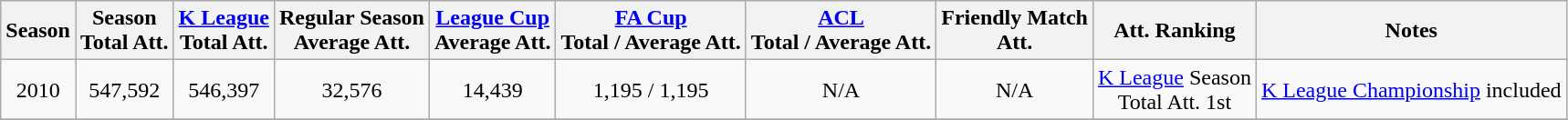<table class="wikitable" style="text-align:center">
<tr>
<th>Season</th>
<th>Season<br>Total Att.</th>
<th><a href='#'>K League</a><br>Total Att.</th>
<th>Regular Season<br>Average Att.</th>
<th><a href='#'>League Cup</a><br>Average Att.</th>
<th><a href='#'>FA Cup</a><br>Total / Average Att.</th>
<th><a href='#'>ACL</a><br>Total / Average Att.</th>
<th>Friendly Match<br> Att.</th>
<th>Att. Ranking</th>
<th>Notes</th>
</tr>
<tr>
<td>2010</td>
<td>547,592</td>
<td>546,397</td>
<td>32,576</td>
<td>14,439</td>
<td>1,195 / 1,195</td>
<td>N/A</td>
<td>N/A</td>
<td><a href='#'>K League</a> Season<br>Total Att. 1st</td>
<td align=left><a href='#'>K League Championship</a> included</td>
</tr>
<tr>
</tr>
</table>
